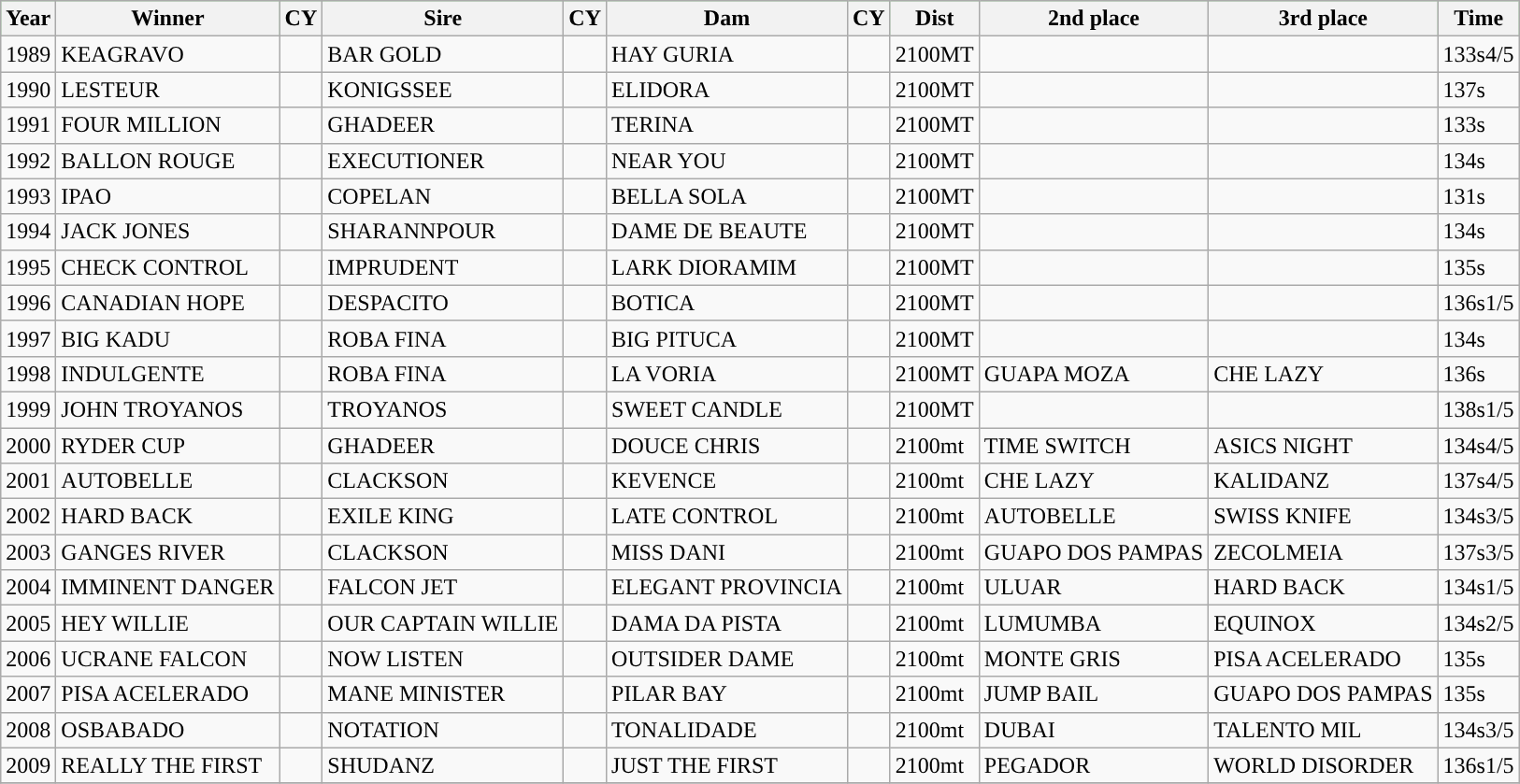<table class = "sortable wikitable">
<tr style="background:#7d7; text-align:center;">
<th>Year</th>
<th>Winner</th>
<th>CY</th>
<th>Sire</th>
<th>CY</th>
<th>Dam</th>
<th>CY</th>
<th style="white-space:nowrap">Dist</th>
<th>2nd place</th>
<th>3rd place</th>
<th>Time</th>
</tr>
<tr>
<td>1989</td>
<td>KEAGRAVO</td>
<td></td>
<td>BAR GOLD</td>
<td></td>
<td>HAY GURIA</td>
<td></td>
<td>2100MT</td>
<td></td>
<td></td>
<td>133s4/5</td>
</tr>
<tr>
<td>1990</td>
<td>LESTEUR</td>
<td></td>
<td>KONIGSSEE</td>
<td></td>
<td>ELIDORA</td>
<td></td>
<td>2100MT</td>
<td></td>
<td></td>
<td>137s</td>
</tr>
<tr>
<td>1991</td>
<td>FOUR MILLION</td>
<td></td>
<td>GHADEER</td>
<td></td>
<td>TERINA</td>
<td></td>
<td>2100MT</td>
<td></td>
<td></td>
<td>133s</td>
</tr>
<tr>
<td>1992</td>
<td>BALLON ROUGE</td>
<td></td>
<td>EXECUTIONER</td>
<td></td>
<td>NEAR YOU</td>
<td></td>
<td>2100MT</td>
<td></td>
<td></td>
<td>134s</td>
</tr>
<tr>
<td>1993</td>
<td>IPAO</td>
<td></td>
<td>COPELAN</td>
<td></td>
<td>BELLA SOLA</td>
<td></td>
<td>2100MT</td>
<td></td>
<td></td>
<td>131s</td>
</tr>
<tr>
<td>1994</td>
<td>JACK JONES</td>
<td></td>
<td>SHARANNPOUR</td>
<td></td>
<td>DAME DE BEAUTE</td>
<td></td>
<td>2100MT</td>
<td></td>
<td></td>
<td>134s</td>
</tr>
<tr>
<td>1995</td>
<td>CHECK CONTROL</td>
<td></td>
<td>IMPRUDENT</td>
<td></td>
<td>LARK DIORAMIM</td>
<td></td>
<td>2100MT</td>
<td></td>
<td></td>
<td>135s</td>
</tr>
<tr>
<td>1996</td>
<td>CANADIAN HOPE</td>
<td></td>
<td>DESPACITO</td>
<td></td>
<td>BOTICA</td>
<td></td>
<td>2100MT</td>
<td></td>
<td></td>
<td>136s1/5</td>
</tr>
<tr>
<td>1997</td>
<td>BIG KADU</td>
<td></td>
<td>ROBA FINA</td>
<td></td>
<td>BIG PITUCA</td>
<td></td>
<td>2100MT</td>
<td></td>
<td></td>
<td>134s</td>
</tr>
<tr>
<td>1998</td>
<td>INDULGENTE</td>
<td></td>
<td>ROBA FINA</td>
<td></td>
<td>LA VORIA</td>
<td></td>
<td>2100MT</td>
<td>GUAPA MOZA</td>
<td>CHE LAZY</td>
<td>136s</td>
</tr>
<tr>
<td>1999</td>
<td>JOHN TROYANOS</td>
<td></td>
<td>TROYANOS</td>
<td></td>
<td>SWEET CANDLE</td>
<td></td>
<td>2100MT</td>
<td></td>
<td></td>
<td>138s1/5</td>
</tr>
<tr>
<td>2000</td>
<td>RYDER CUP</td>
<td></td>
<td>GHADEER</td>
<td></td>
<td>DOUCE CHRIS</td>
<td></td>
<td>2100mt</td>
<td>TIME SWITCH</td>
<td>ASICS NIGHT</td>
<td>134s4/5</td>
</tr>
<tr>
<td>2001</td>
<td>AUTOBELLE</td>
<td></td>
<td>CLACKSON</td>
<td></td>
<td>KEVENCE</td>
<td></td>
<td>2100mt</td>
<td>CHE LAZY</td>
<td>KALIDANZ</td>
<td>137s4/5</td>
</tr>
<tr>
<td>2002</td>
<td>HARD BACK</td>
<td></td>
<td>EXILE KING</td>
<td></td>
<td>LATE CONTROL</td>
<td></td>
<td>2100mt</td>
<td>AUTOBELLE</td>
<td>SWISS KNIFE</td>
<td>134s3/5</td>
</tr>
<tr>
<td>2003</td>
<td>GANGES RIVER</td>
<td></td>
<td>CLACKSON</td>
<td></td>
<td>MISS DANI</td>
<td></td>
<td>2100mt</td>
<td>GUAPO DOS PAMPAS</td>
<td>ZECOLMEIA</td>
<td>137s3/5</td>
</tr>
<tr>
<td>2004</td>
<td>IMMINENT DANGER</td>
<td></td>
<td>FALCON JET</td>
<td></td>
<td>ELEGANT PROVINCIA</td>
<td></td>
<td>2100mt</td>
<td>ULUAR</td>
<td>HARD BACK</td>
<td>134s1/5</td>
</tr>
<tr>
<td>2005</td>
<td>HEY WILLIE</td>
<td></td>
<td>OUR CAPTAIN WILLIE</td>
<td></td>
<td>DAMA DA PISTA</td>
<td></td>
<td>2100mt</td>
<td>LUMUMBA</td>
<td>EQUINOX</td>
<td>134s2/5</td>
</tr>
<tr>
<td>2006</td>
<td>UCRANE FALCON</td>
<td></td>
<td>NOW LISTEN</td>
<td></td>
<td>OUTSIDER DAME</td>
<td></td>
<td>2100mt</td>
<td>MONTE GRIS</td>
<td>PISA ACELERADO</td>
<td>135s</td>
</tr>
<tr>
<td>2007</td>
<td>PISA ACELERADO</td>
<td></td>
<td>MANE MINISTER</td>
<td></td>
<td>PILAR BAY</td>
<td></td>
<td>2100mt</td>
<td>JUMP BAIL</td>
<td>GUAPO DOS PAMPAS</td>
<td>135s</td>
</tr>
<tr>
<td>2008</td>
<td>OSBABADO</td>
<td></td>
<td>NOTATION</td>
<td></td>
<td>TONALIDADE</td>
<td></td>
<td>2100mt</td>
<td>DUBAI</td>
<td>TALENTO MIL</td>
<td>134s3/5</td>
</tr>
<tr>
<td>2009</td>
<td>REALLY THE FIRST</td>
<td></td>
<td>SHUDANZ</td>
<td></td>
<td>JUST THE FIRST</td>
<td></td>
<td>2100mt</td>
<td>PEGADOR</td>
<td>WORLD DISORDER</td>
<td>136s1/5</td>
</tr>
<tr>
</tr>
</table>
